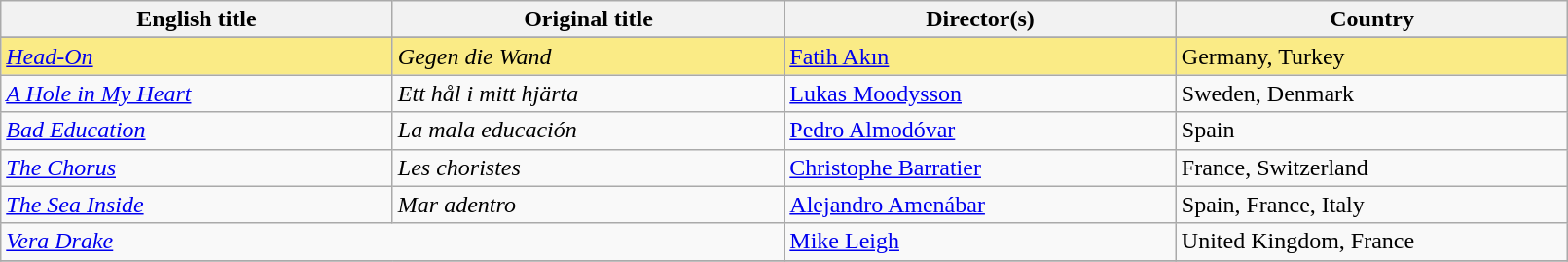<table class="sortable wikitable" width="85%" cellpadding="5">
<tr>
<th width="20%">English title</th>
<th width="20%">Original title</th>
<th width="20%">Director(s)</th>
<th width="20%">Country</th>
</tr>
<tr>
</tr>
<tr style="background:#FAEB86">
<td><em><a href='#'>Head-On</a></em></td>
<td><em>Gegen die Wand</em></td>
<td><a href='#'>Fatih Akın</a></td>
<td>Germany, Turkey</td>
</tr>
<tr>
<td><em><a href='#'>A Hole in My Heart</a></em></td>
<td><em>Ett hål i mitt hjärta</em></td>
<td><a href='#'>Lukas Moodysson</a></td>
<td>Sweden, Denmark</td>
</tr>
<tr>
<td><em><a href='#'>Bad Education</a></em></td>
<td><em>La mala educación</em></td>
<td><a href='#'>Pedro Almodóvar</a></td>
<td>Spain</td>
</tr>
<tr>
<td><em><a href='#'>The Chorus</a></em></td>
<td><em>Les choristes</em></td>
<td><a href='#'>Christophe Barratier</a></td>
<td>France, Switzerland</td>
</tr>
<tr>
<td><em><a href='#'>The Sea Inside</a></em></td>
<td><em>Mar adentro</em></td>
<td><a href='#'>Alejandro Amenábar</a></td>
<td>Spain, France, Italy</td>
</tr>
<tr>
<td colspan=2><em><a href='#'>Vera Drake</a></em></td>
<td><a href='#'>Mike Leigh</a></td>
<td>United Kingdom, France</td>
</tr>
<tr>
</tr>
</table>
